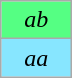<table class="wikitable" style="font-style:italic;text-align:center;">
<tr>
<td bgcolor="#55FF83" width="40">ab</td>
</tr>
<tr>
<td bgcolor="#87E6FF" width="40">aa</td>
</tr>
</table>
